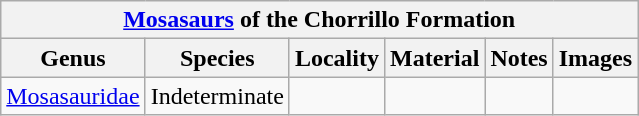<table class="wikitable" align="center">
<tr>
<th colspan="7" align="center"><a href='#'>Mosasaurs</a> of the Chorrillo Formation</th>
</tr>
<tr>
<th>Genus</th>
<th>Species</th>
<th>Locality</th>
<th>Material</th>
<th>Notes</th>
<th>Images</th>
</tr>
<tr>
<td><a href='#'>Mosasauridae</a></td>
<td>Indeterminate</td>
<td></td>
<td></td>
<td></td>
<td></td>
</tr>
</table>
